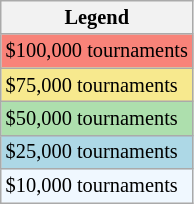<table class="wikitable" style="font-size:85%;">
<tr>
<th>Legend</th>
</tr>
<tr style="background:#f88379;">
<td>$100,000 tournaments</td>
</tr>
<tr style="background:#f7e98e;">
<td>$75,000 tournaments</td>
</tr>
<tr style="background:#addfad;">
<td>$50,000 tournaments</td>
</tr>
<tr style="background:lightblue;">
<td>$25,000 tournaments</td>
</tr>
<tr style="background:#f0f8ff;">
<td>$10,000 tournaments</td>
</tr>
</table>
